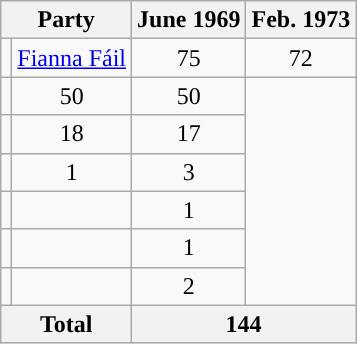<table class="wikitable">
<tr>
<th colspan=2>Party</th>
<th>June 1969</th>
<th>Feb. 1973</th>
</tr>
<tr>
<td style="background-color: "></td>
<td><a href='#'>Fianna Fáil</a></td>
<td align="center">75</td>
<td align="center">72</td>
</tr>
<tr>
<td></td>
<td align="center">50</td>
<td align="center">50</td>
</tr>
<tr>
<td></td>
<td align="center">18</td>
<td align="center">17</td>
</tr>
<tr>
<td></td>
<td align="center">1</td>
<td align="center">3</td>
</tr>
<tr>
<td></td>
<td></td>
<td align="center">1</td>
</tr>
<tr>
<td></td>
<td></td>
<td align="center">1</td>
</tr>
<tr>
<td></td>
<td></td>
<td align="center">2</td>
</tr>
<tr>
<th colspan="2">Total</th>
<th colspan="2" align="center">144</th>
</tr>
</table>
